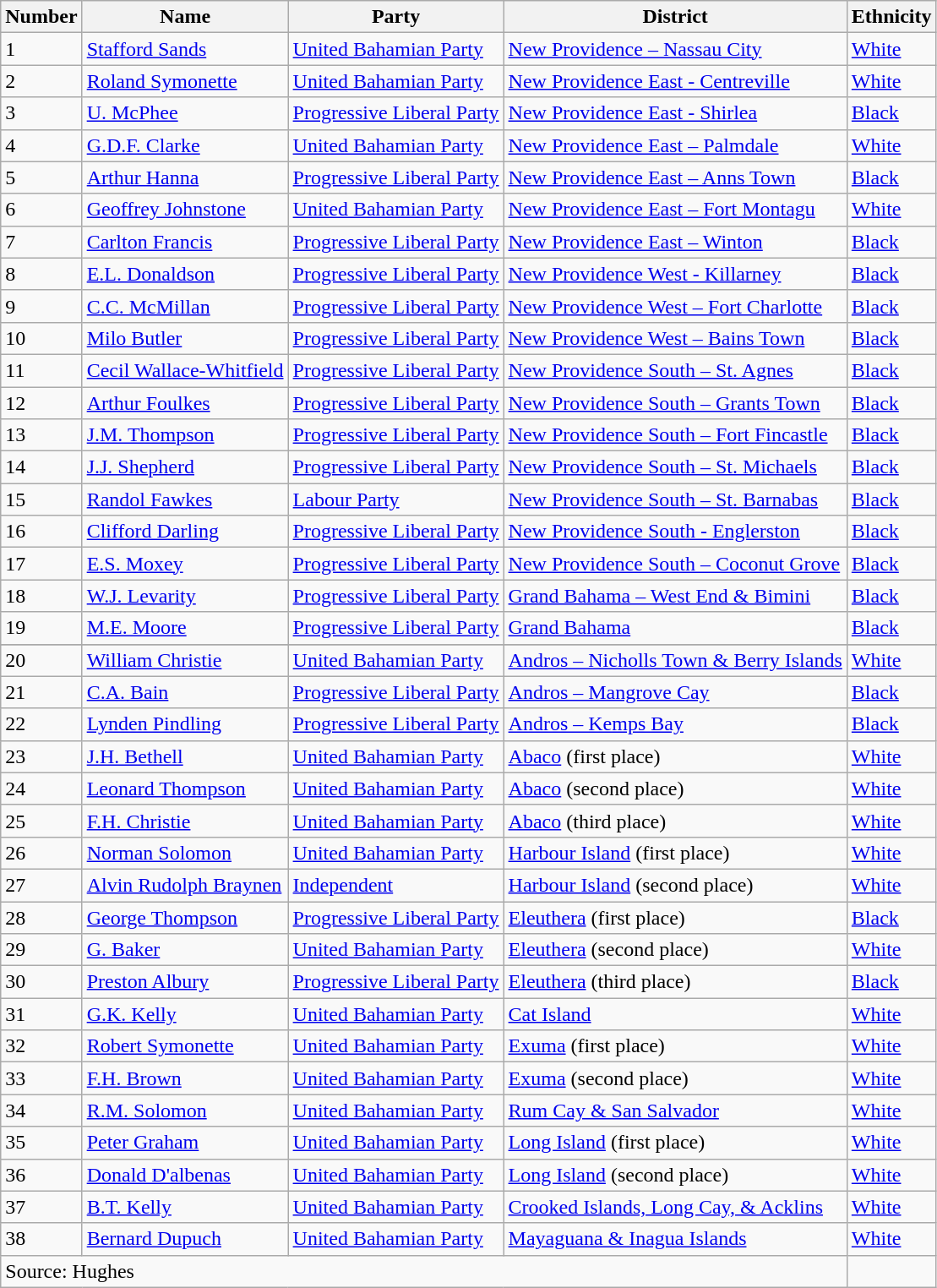<table class="sortable wikitable">
<tr>
<th>Number</th>
<th>Name</th>
<th>Party</th>
<th>District</th>
<th>Ethnicity</th>
</tr>
<tr>
<td>1</td>
<td><a href='#'>Stafford Sands</a></td>
<td><a href='#'>United Bahamian Party</a></td>
<td><a href='#'>New Providence – Nassau City</a></td>
<td><a href='#'>White</a></td>
</tr>
<tr>
<td>2</td>
<td><a href='#'>Roland Symonette</a></td>
<td><a href='#'>United Bahamian Party</a></td>
<td><a href='#'>New Providence East - Centreville</a></td>
<td><a href='#'>White</a></td>
</tr>
<tr>
<td>3</td>
<td><a href='#'>U. McPhee</a></td>
<td><a href='#'>Progressive Liberal Party</a></td>
<td><a href='#'>New Providence East - Shirlea</a></td>
<td><a href='#'>Black</a></td>
</tr>
<tr>
<td>4</td>
<td><a href='#'>G.D.F. Clarke</a></td>
<td><a href='#'>United Bahamian Party</a></td>
<td><a href='#'>New Providence East – Palmdale</a></td>
<td><a href='#'>White</a></td>
</tr>
<tr>
<td>5</td>
<td><a href='#'>Arthur Hanna</a></td>
<td><a href='#'>Progressive Liberal Party</a></td>
<td><a href='#'>New Providence East – Anns Town</a></td>
<td><a href='#'>Black</a></td>
</tr>
<tr>
<td>6</td>
<td><a href='#'>Geoffrey Johnstone</a></td>
<td><a href='#'>United Bahamian Party</a></td>
<td><a href='#'>New Providence East – Fort Montagu</a></td>
<td><a href='#'>White</a></td>
</tr>
<tr>
<td>7</td>
<td><a href='#'>Carlton Francis</a></td>
<td><a href='#'>Progressive Liberal Party</a></td>
<td><a href='#'>New Providence East – Winton</a></td>
<td><a href='#'>Black</a></td>
</tr>
<tr>
<td>8</td>
<td><a href='#'>E.L. Donaldson</a></td>
<td><a href='#'>Progressive Liberal Party</a></td>
<td><a href='#'>New Providence West - Killarney</a></td>
<td><a href='#'>Black</a></td>
</tr>
<tr>
<td>9</td>
<td><a href='#'>C.C. McMillan</a></td>
<td><a href='#'>Progressive Liberal Party</a></td>
<td><a href='#'>New Providence West – Fort Charlotte</a></td>
<td><a href='#'>Black</a></td>
</tr>
<tr>
<td>10</td>
<td><a href='#'>Milo Butler</a></td>
<td><a href='#'>Progressive Liberal Party</a></td>
<td><a href='#'>New Providence West – Bains Town</a></td>
<td><a href='#'>Black</a></td>
</tr>
<tr>
<td>11</td>
<td><a href='#'>Cecil Wallace-Whitfield</a></td>
<td><a href='#'>Progressive Liberal Party</a></td>
<td><a href='#'>New Providence South – St. Agnes</a></td>
<td><a href='#'>Black</a></td>
</tr>
<tr>
<td>12</td>
<td><a href='#'>Arthur Foulkes</a></td>
<td><a href='#'>Progressive Liberal Party</a></td>
<td><a href='#'>New Providence South – Grants Town</a></td>
<td><a href='#'>Black</a></td>
</tr>
<tr>
<td>13</td>
<td><a href='#'>J.M. Thompson</a></td>
<td><a href='#'>Progressive Liberal Party</a></td>
<td><a href='#'>New Providence South – Fort Fincastle</a></td>
<td><a href='#'>Black</a></td>
</tr>
<tr>
<td>14</td>
<td><a href='#'>J.J. Shepherd</a></td>
<td><a href='#'>Progressive Liberal Party</a></td>
<td><a href='#'>New Providence South – St. Michaels</a></td>
<td><a href='#'>Black</a></td>
</tr>
<tr>
<td>15</td>
<td><a href='#'>Randol Fawkes</a></td>
<td><a href='#'>Labour Party</a></td>
<td><a href='#'>New Providence South – St. Barnabas</a></td>
<td><a href='#'>Black</a></td>
</tr>
<tr>
<td>16</td>
<td><a href='#'>Clifford Darling</a></td>
<td><a href='#'>Progressive Liberal Party</a></td>
<td><a href='#'>New Providence South - Englerston</a></td>
<td><a href='#'>Black</a></td>
</tr>
<tr>
<td>17</td>
<td><a href='#'>E.S. Moxey</a></td>
<td><a href='#'>Progressive Liberal Party</a></td>
<td><a href='#'>New Providence South – Coconut Grove</a></td>
<td><a href='#'>Black</a></td>
</tr>
<tr>
<td>18</td>
<td><a href='#'>W.J. Levarity</a></td>
<td><a href='#'>Progressive Liberal Party</a></td>
<td><a href='#'>Grand Bahama – West End & Bimini</a></td>
<td><a href='#'>Black</a></td>
</tr>
<tr>
<td>19</td>
<td><a href='#'>M.E. Moore</a></td>
<td><a href='#'>Progressive Liberal Party</a></td>
<td><a href='#'>Grand Bahama</a></td>
<td><a href='#'>Black</a></td>
</tr>
<tr>
</tr>
<tr>
<td>20</td>
<td><a href='#'>William Christie</a></td>
<td><a href='#'>United Bahamian Party</a></td>
<td><a href='#'>Andros – Nicholls Town & Berry Islands</a></td>
<td><a href='#'>White</a></td>
</tr>
<tr>
<td>21</td>
<td><a href='#'>C.A. Bain</a></td>
<td><a href='#'>Progressive Liberal Party</a></td>
<td><a href='#'>Andros – Mangrove Cay</a></td>
<td><a href='#'>Black</a></td>
</tr>
<tr>
<td>22</td>
<td><a href='#'>Lynden Pindling</a></td>
<td><a href='#'>Progressive Liberal Party</a></td>
<td><a href='#'>Andros – Kemps Bay</a></td>
<td><a href='#'>Black</a></td>
</tr>
<tr>
<td>23</td>
<td><a href='#'>J.H. Bethell</a></td>
<td><a href='#'>United Bahamian Party</a></td>
<td><a href='#'>Abaco</a> (first place)</td>
<td><a href='#'>White</a></td>
</tr>
<tr>
<td>24</td>
<td><a href='#'>Leonard Thompson</a></td>
<td><a href='#'>United Bahamian Party</a></td>
<td><a href='#'>Abaco</a> (second place)</td>
<td><a href='#'>White</a></td>
</tr>
<tr>
<td>25</td>
<td><a href='#'>F.H. Christie</a></td>
<td><a href='#'>United Bahamian Party</a></td>
<td><a href='#'>Abaco</a> (third place)</td>
<td><a href='#'>White</a></td>
</tr>
<tr>
<td>26</td>
<td><a href='#'>Norman Solomon</a></td>
<td><a href='#'>United Bahamian Party</a></td>
<td><a href='#'>Harbour Island</a> (first place)</td>
<td><a href='#'>White</a></td>
</tr>
<tr>
<td>27</td>
<td><a href='#'>Alvin Rudolph Braynen</a></td>
<td><a href='#'>Independent</a></td>
<td><a href='#'>Harbour Island</a> (second place)</td>
<td><a href='#'>White</a></td>
</tr>
<tr>
<td>28</td>
<td><a href='#'>George Thompson</a></td>
<td><a href='#'>Progressive Liberal Party</a></td>
<td><a href='#'>Eleuthera</a> (first place)</td>
<td><a href='#'>Black</a></td>
</tr>
<tr>
<td>29</td>
<td><a href='#'>G. Baker</a></td>
<td><a href='#'>United Bahamian Party</a></td>
<td><a href='#'>Eleuthera</a> (second place)</td>
<td><a href='#'>White</a></td>
</tr>
<tr>
<td>30</td>
<td><a href='#'>Preston Albury</a></td>
<td><a href='#'>Progressive Liberal Party</a></td>
<td><a href='#'>Eleuthera</a> (third place)</td>
<td><a href='#'>Black</a></td>
</tr>
<tr>
<td>31</td>
<td><a href='#'>G.K. Kelly</a></td>
<td><a href='#'>United Bahamian Party</a></td>
<td><a href='#'>Cat Island</a></td>
<td><a href='#'>White</a></td>
</tr>
<tr>
<td>32</td>
<td><a href='#'>Robert Symonette</a></td>
<td><a href='#'>United Bahamian Party</a></td>
<td><a href='#'>Exuma</a> (first place)</td>
<td><a href='#'>White</a></td>
</tr>
<tr>
<td>33</td>
<td><a href='#'>F.H. Brown</a></td>
<td><a href='#'>United Bahamian Party</a></td>
<td><a href='#'>Exuma</a> (second place)</td>
<td><a href='#'>White</a></td>
</tr>
<tr>
<td>34</td>
<td><a href='#'>R.M. Solomon</a></td>
<td><a href='#'>United Bahamian Party</a></td>
<td><a href='#'>Rum Cay & San Salvador</a></td>
<td><a href='#'>White</a></td>
</tr>
<tr>
<td>35</td>
<td><a href='#'>Peter Graham</a></td>
<td><a href='#'>United Bahamian Party</a></td>
<td><a href='#'>Long Island</a> (first place)</td>
<td><a href='#'>White</a></td>
</tr>
<tr>
<td>36</td>
<td><a href='#'>Donald D'albenas</a></td>
<td><a href='#'>United Bahamian Party</a></td>
<td><a href='#'>Long Island</a> (second place)</td>
<td><a href='#'>White</a></td>
</tr>
<tr>
<td>37</td>
<td><a href='#'>B.T. Kelly</a></td>
<td><a href='#'>United Bahamian Party</a></td>
<td><a href='#'>Crooked Islands, Long Cay, & Acklins</a></td>
<td><a href='#'>White</a></td>
</tr>
<tr>
<td>38</td>
<td><a href='#'>Bernard Dupuch</a></td>
<td><a href='#'>United Bahamian Party</a></td>
<td><a href='#'>Mayaguana & Inagua Islands</a></td>
<td><a href='#'>White</a></td>
</tr>
<tr>
<td align=left colspan=4>Source: Hughes</td>
</tr>
</table>
